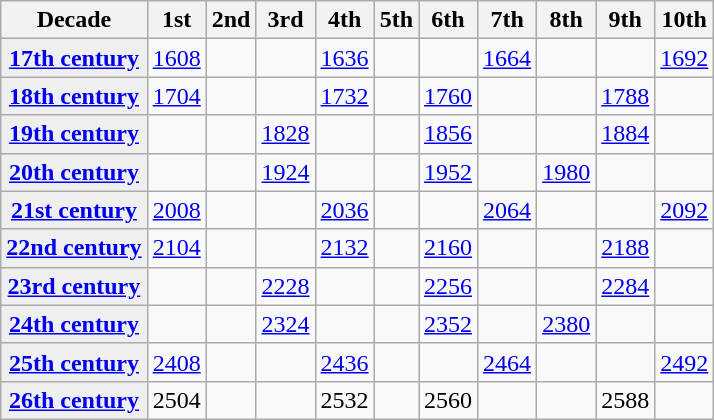<table class="wikitable">
<tr>
<th scope=row>Decade</th>
<th>1st</th>
<th>2nd</th>
<th>3rd</th>
<th>4th</th>
<th>5th</th>
<th>6th</th>
<th>7th</th>
<th>8th</th>
<th>9th</th>
<th>10th</th>
</tr>
<tr>
<th style="background-color:#efefef;"><a href='#'>17th century</a></th>
<td><a href='#'>1608</a></td>
<td></td>
<td></td>
<td><a href='#'>1636</a></td>
<td></td>
<td></td>
<td><a href='#'>1664</a></td>
<td></td>
<td></td>
<td><a href='#'>1692</a></td>
</tr>
<tr>
<th style="background-color:#efefef;"><a href='#'>18th century</a></th>
<td><a href='#'>1704</a></td>
<td></td>
<td></td>
<td><a href='#'>1732</a></td>
<td></td>
<td><a href='#'>1760</a></td>
<td></td>
<td></td>
<td><a href='#'>1788</a></td>
<td></td>
</tr>
<tr>
<th style="background-color:#efefef;"><a href='#'>19th century</a></th>
<td></td>
<td></td>
<td><a href='#'>1828</a></td>
<td></td>
<td></td>
<td><a href='#'>1856</a></td>
<td></td>
<td></td>
<td><a href='#'>1884</a></td>
<td></td>
</tr>
<tr>
<th style="background-color:#efefef;"><a href='#'>20th century</a></th>
<td></td>
<td></td>
<td><a href='#'>1924</a></td>
<td></td>
<td></td>
<td><a href='#'>1952</a></td>
<td></td>
<td><a href='#'>1980</a></td>
<td></td>
<td></td>
</tr>
<tr>
<th style="background-color:#efefef;"><a href='#'>21st century</a></th>
<td><a href='#'>2008</a></td>
<td></td>
<td></td>
<td><a href='#'>2036</a></td>
<td></td>
<td></td>
<td><a href='#'>2064</a></td>
<td></td>
<td></td>
<td><a href='#'>2092</a></td>
</tr>
<tr>
<th style="background-color:#efefef;"><a href='#'>22nd century</a></th>
<td><a href='#'>2104</a></td>
<td></td>
<td></td>
<td><a href='#'>2132</a></td>
<td></td>
<td><a href='#'>2160</a></td>
<td></td>
<td></td>
<td><a href='#'>2188</a></td>
<td></td>
</tr>
<tr>
<th style="background-color:#efefef;"><a href='#'>23rd century</a></th>
<td></td>
<td></td>
<td><a href='#'>2228</a></td>
<td></td>
<td></td>
<td><a href='#'>2256</a></td>
<td></td>
<td></td>
<td><a href='#'>2284</a></td>
<td></td>
</tr>
<tr>
<th style="background-color:#efefef;"><a href='#'>24th century</a></th>
<td></td>
<td></td>
<td><a href='#'>2324</a></td>
<td></td>
<td></td>
<td><a href='#'>2352</a></td>
<td></td>
<td><a href='#'>2380</a></td>
<td></td>
<td></td>
</tr>
<tr>
<th style="background-color:#efefef;"><a href='#'>25th century</a></th>
<td><a href='#'>2408</a></td>
<td></td>
<td></td>
<td><a href='#'>2436</a></td>
<td></td>
<td></td>
<td><a href='#'>2464</a></td>
<td></td>
<td></td>
<td><a href='#'>2492</a></td>
</tr>
<tr>
<th style="background-color:#efefef;"><a href='#'>26th century</a></th>
<td>2504</td>
<td></td>
<td></td>
<td>2532</td>
<td></td>
<td>2560</td>
<td></td>
<td></td>
<td>2588</td>
<td></td>
</tr>
</table>
